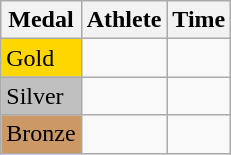<table class="wikitable">
<tr>
<th>Medal</th>
<th>Athlete</th>
<th>Time</th>
</tr>
<tr>
<td bgcolor="gold">Gold</td>
<td></td>
<td></td>
</tr>
<tr>
<td bgcolor="silver">Silver</td>
<td></td>
<td></td>
</tr>
<tr>
<td bgcolor="CC9966">Bronze</td>
<td></td>
<td></td>
</tr>
</table>
